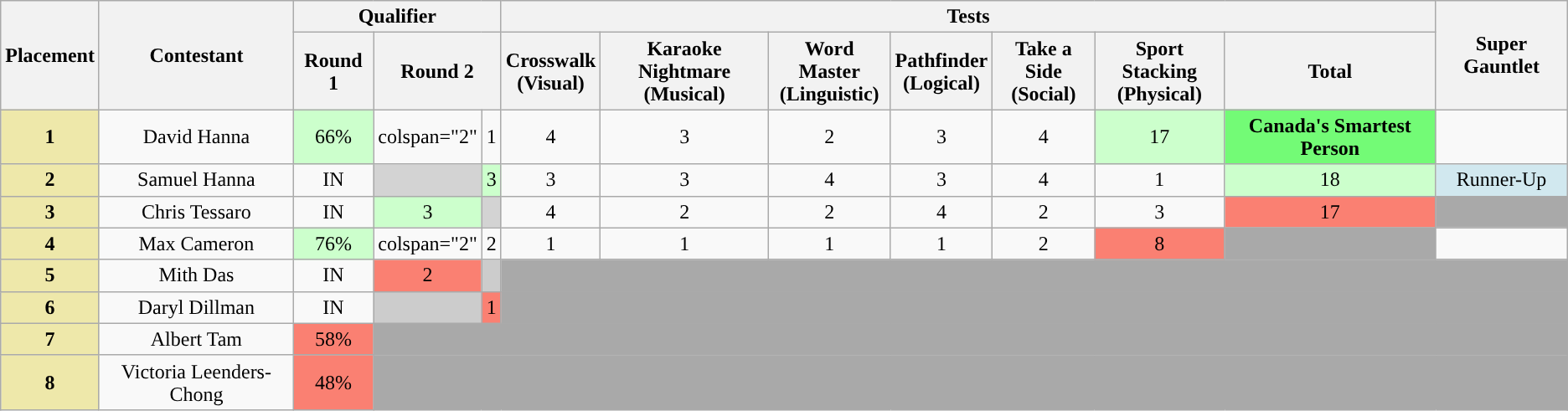<table class="wikitable" style="text-align:center;">
<tr>
<th rowspan="2">Placement</th>
<th rowspan="2">Contestant</th>
<th colspan="3">Qualifier</th>
<th colspan="7">Tests</th>
<th rowspan="2">Super Gauntlet</th>
</tr>
<tr>
<th>Round 1</th>
<th colspan="2">Round 2</th>
<th>Crosswalk<br>(Visual)</th>
<th>Karaoke Nightmare<br>(Musical)</th>
<th>Word Master<br>(Linguistic)</th>
<th>Pathfinder<br>(Logical)</th>
<th>Take a Side<br>(Social)</th>
<th>Sport Stacking<br>(Physical)</th>
<th>Total</th>
</tr>
<tr>
<td align="center" bgcolor="palegoldenrod"><strong>1</strong></td>
<td>David Hanna</td>
<td bgcolor="#cfc">66%</td>
<td>colspan="2" </td>
<td>1</td>
<td>4</td>
<td>3</td>
<td>2</td>
<td>3</td>
<td>4</td>
<td bgcolor="#cfc">17</td>
<td align="center" bgcolor="#73FB76"><strong>Canada's Smartest Person</strong></td>
</tr>
<tr>
<td align="center" bgcolor="palegoldenrod"><strong>2</strong></td>
<td>Samuel Hanna</td>
<td>IN</td>
<td bgcolor="lightgrey"></td>
<td bgcolor="#cfc">3</td>
<td>3</td>
<td>3</td>
<td>4</td>
<td>3</td>
<td>4</td>
<td>1</td>
<td bgcolor="#cfc">18</td>
<td bgcolor="#D1E8EF">Runner-Up</td>
</tr>
<tr>
<td align="center" bgcolor="palegoldenrod"><strong>3</strong></td>
<td>Chris Tessaro</td>
<td>IN</td>
<td bgcolor="#cfc">3</td>
<td bgcolor="lightgrey"></td>
<td>4</td>
<td>2</td>
<td>2</td>
<td>4</td>
<td>2</td>
<td>3</td>
<td bgcolor="salmon">17</td>
<td bgcolor=darkgrey></td>
</tr>
<tr>
<td align="center" bgcolor="palegoldenrod"><strong>4</strong></td>
<td>Max Cameron</td>
<td bgcolor="#cfc">76%</td>
<td>colspan="2" </td>
<td>2</td>
<td>1</td>
<td>1</td>
<td>1</td>
<td>1</td>
<td>2</td>
<td align="center" bgcolor="salmon">8</td>
<td bgcolor=darkgrey></td>
</tr>
<tr>
<td bgcolor="palegoldenrod"><strong>5</strong></td>
<td>Mith Das</td>
<td align="center">IN</td>
<td bgcolor="salmon">2</td>
<td bgcolor="#ccc"></td>
<td colspan="8" bgcolor=darkgrey></td>
</tr>
<tr>
<td bgcolor="palegoldenrod"><strong>6</strong></td>
<td>Daryl Dillman</td>
<td align="center">IN</td>
<td bgcolor="#ccc"></td>
<td bgcolor="salmon">1</td>
<td colspan="8" bgcolor=darkgrey></td>
</tr>
<tr>
<td align="center" bgcolor="palegoldenrod"><strong>7</strong></td>
<td>Albert Tam</td>
<td align="center" bgcolor="salmon">58%</td>
<td colspan="10" bgcolor=darkgrey></td>
</tr>
<tr>
<td align="center" bgcolor="palegoldenrod"><strong>8</strong></td>
<td>Victoria Leenders-Chong</td>
<td align="center" bgcolor="salmon">48%</td>
<td colspan="10" bgcolor=darkgrey></td>
</tr>
</table>
